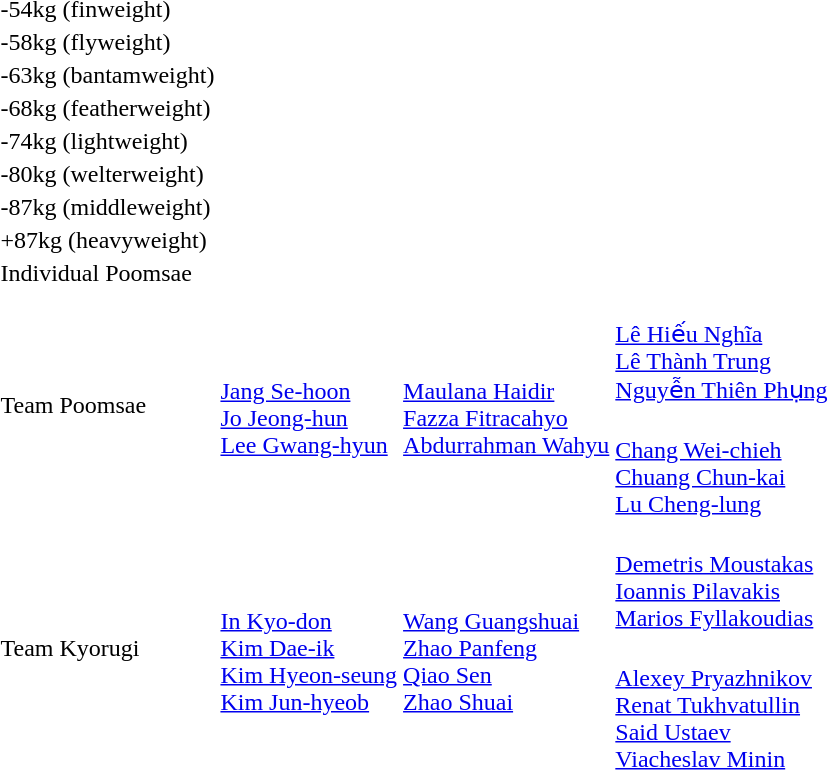<table>
<tr>
<td rowspan=2>-54kg (finweight)<br></td>
<td rowspan=2></td>
<td rowspan=2></td>
<td></td>
</tr>
<tr>
<td></td>
</tr>
<tr>
<td rowspan=2>-58kg (flyweight)<br></td>
<td rowspan=2></td>
<td rowspan=2></td>
<td></td>
</tr>
<tr>
<td></td>
</tr>
<tr>
<td rowspan=2>-63kg (bantamweight)<br></td>
<td rowspan=2></td>
<td rowspan=2></td>
<td></td>
</tr>
<tr>
<td></td>
</tr>
<tr>
<td rowspan=2>-68kg (featherweight)<br></td>
<td rowspan=2></td>
<td rowspan=2></td>
<td></td>
</tr>
<tr>
<td></td>
</tr>
<tr>
<td rowspan=2>-74kg (lightweight)<br></td>
<td rowspan=2></td>
<td rowspan=2></td>
<td></td>
</tr>
<tr>
<td></td>
</tr>
<tr>
<td rowspan=2>-80kg (welterweight)<br></td>
<td rowspan=2></td>
<td rowspan=2></td>
<td></td>
</tr>
<tr>
<td></td>
</tr>
<tr>
<td rowspan=2>-87kg (middleweight)<br></td>
<td rowspan=2></td>
<td rowspan=2></td>
<td></td>
</tr>
<tr>
<td></td>
</tr>
<tr>
<td rowspan=2>+87kg (heavyweight)<br></td>
<td rowspan=2></td>
<td rowspan=2></td>
<td></td>
</tr>
<tr>
<td></td>
</tr>
<tr>
<td rowspan=2>Individual Poomsae<br></td>
<td rowspan=2></td>
<td rowspan=2></td>
<td></td>
</tr>
<tr>
<td></td>
</tr>
<tr>
<td rowspan=2>Team Poomsae<br></td>
<td rowspan=2><br><a href='#'>Jang Se-hoon</a><br><a href='#'>Jo Jeong-hun</a><br><a href='#'>Lee Gwang-hyun</a></td>
<td rowspan=2><br><a href='#'>Maulana Haidir</a><br><a href='#'>Fazza Fitracahyo</a><br><a href='#'>Abdurrahman Wahyu</a></td>
<td><br><a href='#'>Lê Hiếu Nghĩa</a><br><a href='#'>Lê Thành Trung</a><br><a href='#'>Nguyễn Thiên Phụng</a></td>
</tr>
<tr>
<td><br><a href='#'>Chang Wei-chieh</a><br><a href='#'>Chuang Chun-kai</a><br><a href='#'>Lu Cheng-lung</a></td>
</tr>
<tr>
<td rowspan=2>Team Kyorugi<br></td>
<td rowspan=2><br><a href='#'>In Kyo-don</a><br><a href='#'>Kim Dae-ik</a><br><a href='#'>Kim Hyeon-seung</a><br><a href='#'>Kim Jun-hyeob</a></td>
<td rowspan=2><br><a href='#'>Wang Guangshuai</a><br><a href='#'>Zhao Panfeng</a><br><a href='#'>Qiao Sen</a><br><a href='#'>Zhao Shuai</a></td>
<td><br><a href='#'>Demetris Moustakas</a><br><a href='#'>Ioannis Pilavakis</a><br><a href='#'>Marios Fyllakoudias</a></td>
</tr>
<tr>
<td><br><a href='#'>Alexey Pryazhnikov</a><br><a href='#'>Renat Tukhvatullin</a><br><a href='#'>Said Ustaev</a><br><a href='#'>Viacheslav Minin</a></td>
</tr>
</table>
